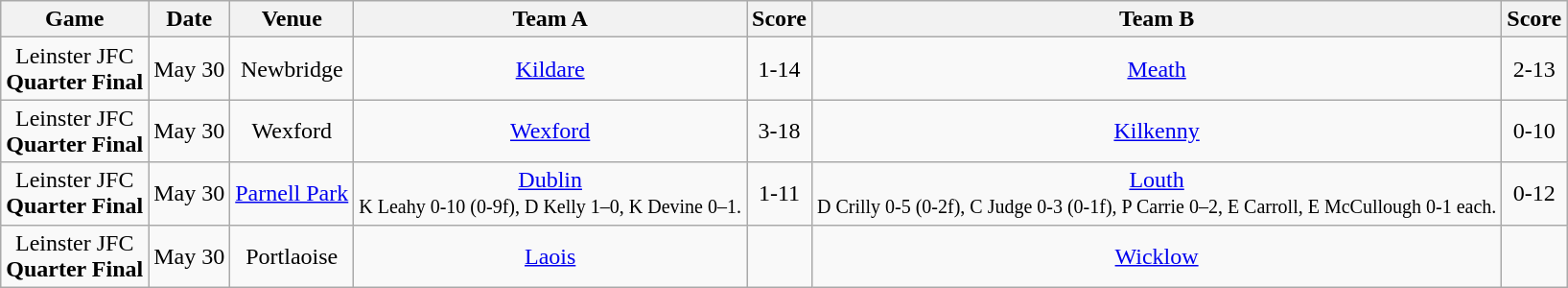<table class="wikitable">
<tr>
<th>Game</th>
<th>Date</th>
<th>Venue</th>
<th>Team A</th>
<th>Score</th>
<th>Team B</th>
<th>Score</th>
</tr>
<tr align="center">
<td>Leinster JFC<br><strong>Quarter Final</strong></td>
<td>May 30</td>
<td>Newbridge</td>
<td><a href='#'>Kildare</a></td>
<td>1-14</td>
<td><a href='#'>Meath</a></td>
<td>2-13</td>
</tr>
<tr align="center">
<td>Leinster JFC<br><strong>Quarter Final</strong></td>
<td>May 30</td>
<td>Wexford</td>
<td><a href='#'>Wexford</a></td>
<td>3-18</td>
<td><a href='#'>Kilkenny</a></td>
<td>0-10</td>
</tr>
<tr align="center">
<td>Leinster JFC<br><strong>Quarter Final</strong></td>
<td>May 30</td>
<td><a href='#'>Parnell Park</a></td>
<td><a href='#'>Dublin</a> <br><small>K Leahy 0-10 (0-9f), D Kelly 1–0, K Devine 0–1.</small></td>
<td>1-11</td>
<td><a href='#'>Louth</a> <br><small>D Crilly 0-5 (0-2f), C Judge 0-3 (0-1f), P Carrie 0–2, E Carroll, E McCullough 0-1 each.</small></td>
<td>0-12</td>
</tr>
<tr align="center">
<td>Leinster JFC<br><strong>Quarter Final</strong></td>
<td>May 30</td>
<td>Portlaoise</td>
<td><a href='#'>Laois</a></td>
<td></td>
<td><a href='#'>Wicklow</a></td>
<td></td>
</tr>
</table>
